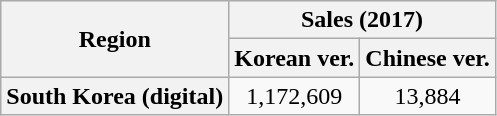<table class="wikitable plainrowheaders" style="text-align:center;">
<tr>
<th rowspan="2">Region</th>
<th colspan="2">Sales (2017)</th>
</tr>
<tr>
<th>Korean ver.</th>
<th>Chinese ver.</th>
</tr>
<tr>
<th scope="row">South Korea (digital)</th>
<td>1,172,609</td>
<td>13,884</td>
</tr>
</table>
